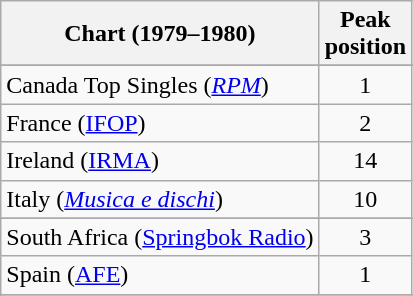<table class="wikitable sortable">
<tr>
<th style="text-align:center;">Chart (1979–1980)</th>
<th style="text-align:center;">Peak<br>position</th>
</tr>
<tr>
</tr>
<tr>
</tr>
<tr>
</tr>
<tr>
<td>Canada Top Singles (<em><a href='#'>RPM</a></em>)</td>
<td style="text-align:center;">1</td>
</tr>
<tr>
<td>France (<a href='#'>IFOP</a>)</td>
<td style="text-align:center;">2</td>
</tr>
<tr>
<td>Ireland (<a href='#'>IRMA</a>)</td>
<td style="text-align:center;">14</td>
</tr>
<tr>
<td>Italy (<em><a href='#'>Musica e dischi</a></em>)</td>
<td style="text-align:center;">10</td>
</tr>
<tr>
</tr>
<tr>
</tr>
<tr>
</tr>
<tr>
</tr>
<tr>
<td>South Africa (<a href='#'>Springbok Radio</a>)</td>
<td style="text-align:center; ">3</td>
</tr>
<tr>
<td>Spain (<a href='#'>AFE</a>)</td>
<td style="text-align:center;">1</td>
</tr>
<tr>
</tr>
<tr>
</tr>
<tr>
</tr>
<tr>
</tr>
<tr>
</tr>
</table>
